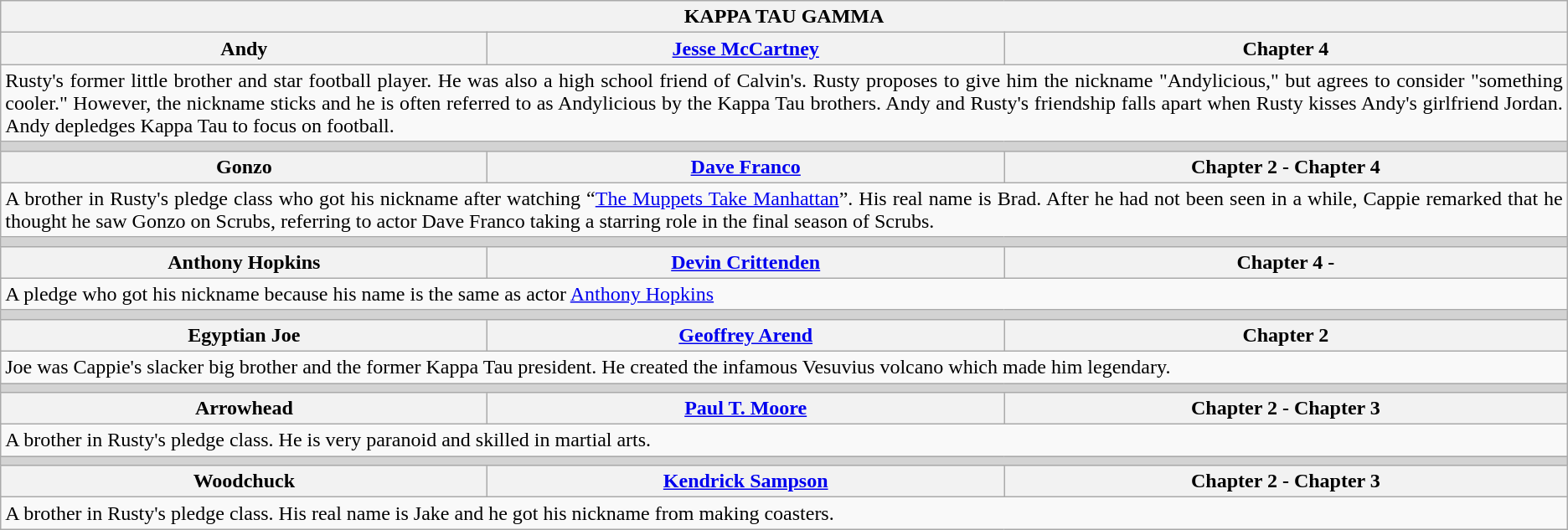<table class= "wikitable" style="text-align:justify;">
<tr>
<th colspan="3">KAPPA TAU GAMMA</th>
</tr>
<tr>
<th><strong>Andy</strong></th>
<th><a href='#'>Jesse McCartney</a></th>
<th>Chapter 4</th>
</tr>
<tr>
<td colspan="3">Rusty's former little brother and star football player. He was also a high school friend of Calvin's. Rusty proposes to give him the nickname "Andylicious," but agrees to consider "something cooler." However, the nickname sticks and he is often referred to as Andylicious by the Kappa Tau brothers. Andy and Rusty's friendship falls apart when Rusty kisses Andy's girlfriend Jordan. Andy depledges Kappa Tau to focus on football.</td>
</tr>
<tr>
<td colspan="3" style="background:lightgray;"></td>
</tr>
<tr>
<th><strong>Gonzo</strong></th>
<th><a href='#'>Dave Franco</a></th>
<th>Chapter 2 - Chapter 4</th>
</tr>
<tr>
<td colspan="3">A brother in Rusty's pledge class who got his nickname after watching “<a href='#'>The Muppets Take Manhattan</a>”. His real name is Brad. After he had not been seen in a while, Cappie remarked that he thought he saw Gonzo on Scrubs, referring to actor Dave Franco taking a starring role in the final season of Scrubs.</td>
</tr>
<tr>
<td colspan="3" style="background:lightgray;"></td>
</tr>
<tr>
<th><strong>Anthony Hopkins</strong></th>
<th><a href='#'>Devin Crittenden</a></th>
<th>Chapter 4 -</th>
</tr>
<tr>
<td colspan="3">A pledge who got his nickname because his name is the same as actor <a href='#'>Anthony Hopkins</a></td>
</tr>
<tr>
<td colspan="3" style="background:lightgray;"></td>
</tr>
<tr>
<th><strong>Egyptian Joe</strong></th>
<th><a href='#'>Geoffrey Arend</a></th>
<th>Chapter 2</th>
</tr>
<tr>
<td colspan="3">Joe was Cappie's slacker big brother and the former Kappa Tau president. He created the infamous Vesuvius volcano which made him legendary.</td>
</tr>
<tr>
<td colspan="3" style="background:lightgray;"></td>
</tr>
<tr>
<th><strong>Arrowhead</strong></th>
<th><a href='#'>Paul T. Moore</a></th>
<th>Chapter 2 - Chapter 3</th>
</tr>
<tr>
<td colspan="3">A brother in Rusty's pledge class. He is very paranoid and skilled in martial arts.</td>
</tr>
<tr>
<td colspan="3" style="background:lightgray;"></td>
</tr>
<tr>
<th><strong>Woodchuck</strong></th>
<th><a href='#'>Kendrick Sampson</a></th>
<th>Chapter 2 - Chapter 3</th>
</tr>
<tr>
<td colspan="3">A brother in Rusty's pledge class. His real name is Jake and he got his nickname from making coasters.</td>
</tr>
</table>
